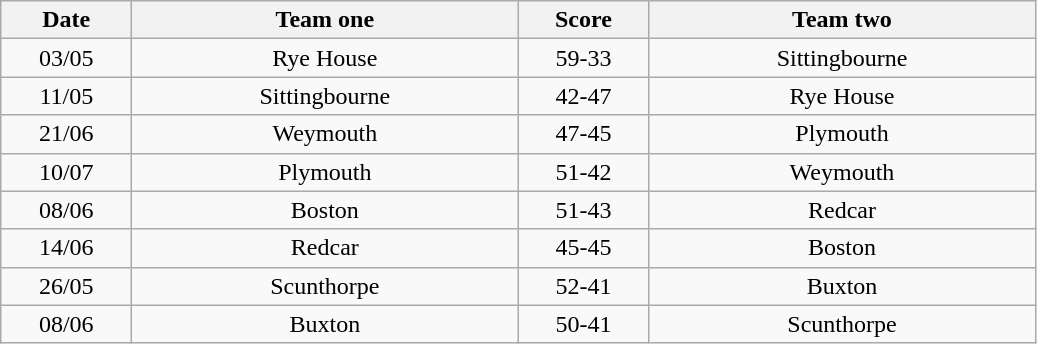<table class="wikitable" style="text-align: center">
<tr>
<th width=80>Date</th>
<th width=250>Team one</th>
<th width=80>Score</th>
<th width=250>Team two</th>
</tr>
<tr>
<td>03/05</td>
<td>Rye House</td>
<td>59-33</td>
<td>Sittingbourne</td>
</tr>
<tr>
<td>11/05</td>
<td>Sittingbourne</td>
<td>42-47</td>
<td>Rye House</td>
</tr>
<tr>
<td>21/06</td>
<td>Weymouth</td>
<td>47-45</td>
<td>Plymouth</td>
</tr>
<tr>
<td>10/07</td>
<td>Plymouth</td>
<td>51-42</td>
<td>Weymouth</td>
</tr>
<tr>
<td>08/06</td>
<td>Boston</td>
<td>51-43</td>
<td>Redcar</td>
</tr>
<tr>
<td>14/06</td>
<td>Redcar</td>
<td>45-45</td>
<td>Boston</td>
</tr>
<tr>
<td>26/05</td>
<td>Scunthorpe</td>
<td>52-41</td>
<td>Buxton</td>
</tr>
<tr>
<td>08/06</td>
<td>Buxton</td>
<td>50-41</td>
<td>Scunthorpe</td>
</tr>
</table>
